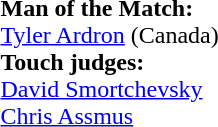<table width=100% style="font-size: 100%">
<tr>
<td><br><strong>Man of the Match:</strong>
<br><a href='#'>Tyler Ardron</a> (Canada)<br><strong>Touch judges:</strong>
<br> <a href='#'>David Smortchevsky</a>
<br> <a href='#'>Chris Assmus</a></td>
</tr>
</table>
